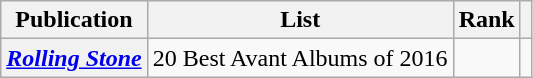<table class="wikitable sortable plainrowheaders">
<tr>
<th scope="col">Publication</th>
<th scope="col">List</th>
<th scope="col">Rank</th>
<th scope="col" class="unsortable"></th>
</tr>
<tr>
<th scope="row"><em><a href='#'>Rolling Stone</a></em></th>
<td>20 Best Avant Albums of 2016</td>
<td></td>
<td></td>
</tr>
</table>
